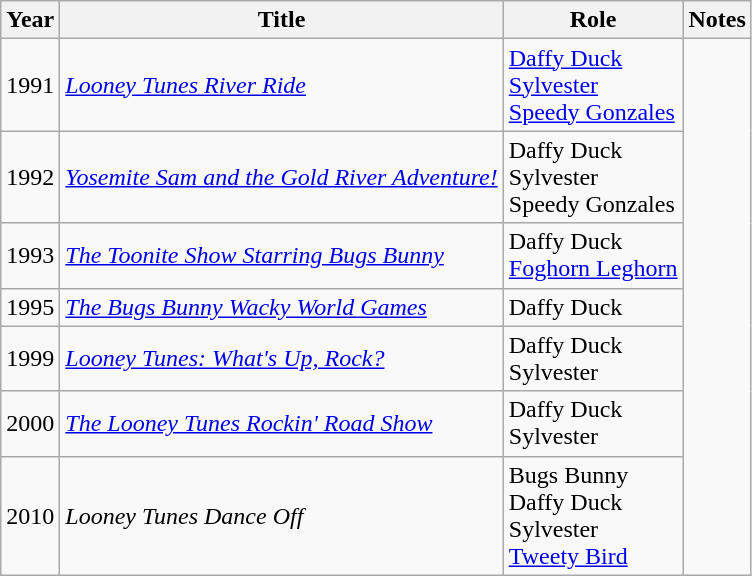<table class="wikitable sortable">
<tr>
<th>Year</th>
<th>Title</th>
<th>Role</th>
<th class="unsortable">Notes</th>
</tr>
<tr>
<td>1991</td>
<td><em><a href='#'>Looney Tunes River Ride</a></em></td>
<td><a href='#'>Daffy Duck</a><br><a href='#'>Sylvester</a><br><a href='#'>Speedy Gonzales</a></td>
<td rowspan="7"></td>
</tr>
<tr>
<td>1992</td>
<td><em><a href='#'>Yosemite Sam and the Gold River Adventure!</a></em></td>
<td>Daffy Duck<br>Sylvester<br>Speedy Gonzales</td>
</tr>
<tr>
<td>1993</td>
<td><em><a href='#'>The Toonite Show Starring Bugs Bunny</a></em></td>
<td>Daffy Duck<br><a href='#'>Foghorn Leghorn</a></td>
</tr>
<tr>
<td>1995</td>
<td><em><a href='#'>The Bugs Bunny Wacky World Games</a></em></td>
<td>Daffy Duck</td>
</tr>
<tr>
<td>1999</td>
<td><em><a href='#'>Looney Tunes: What's Up, Rock?</a></em></td>
<td>Daffy Duck<br>Sylvester</td>
</tr>
<tr>
<td>2000</td>
<td><em><a href='#'>The Looney Tunes Rockin' Road Show</a></em></td>
<td>Daffy Duck<br>Sylvester</td>
</tr>
<tr>
<td>2010</td>
<td><em>Looney Tunes Dance Off</em></td>
<td>Bugs Bunny<br>Daffy Duck<br>Sylvester<br><a href='#'>Tweety Bird</a></td>
</tr>
</table>
